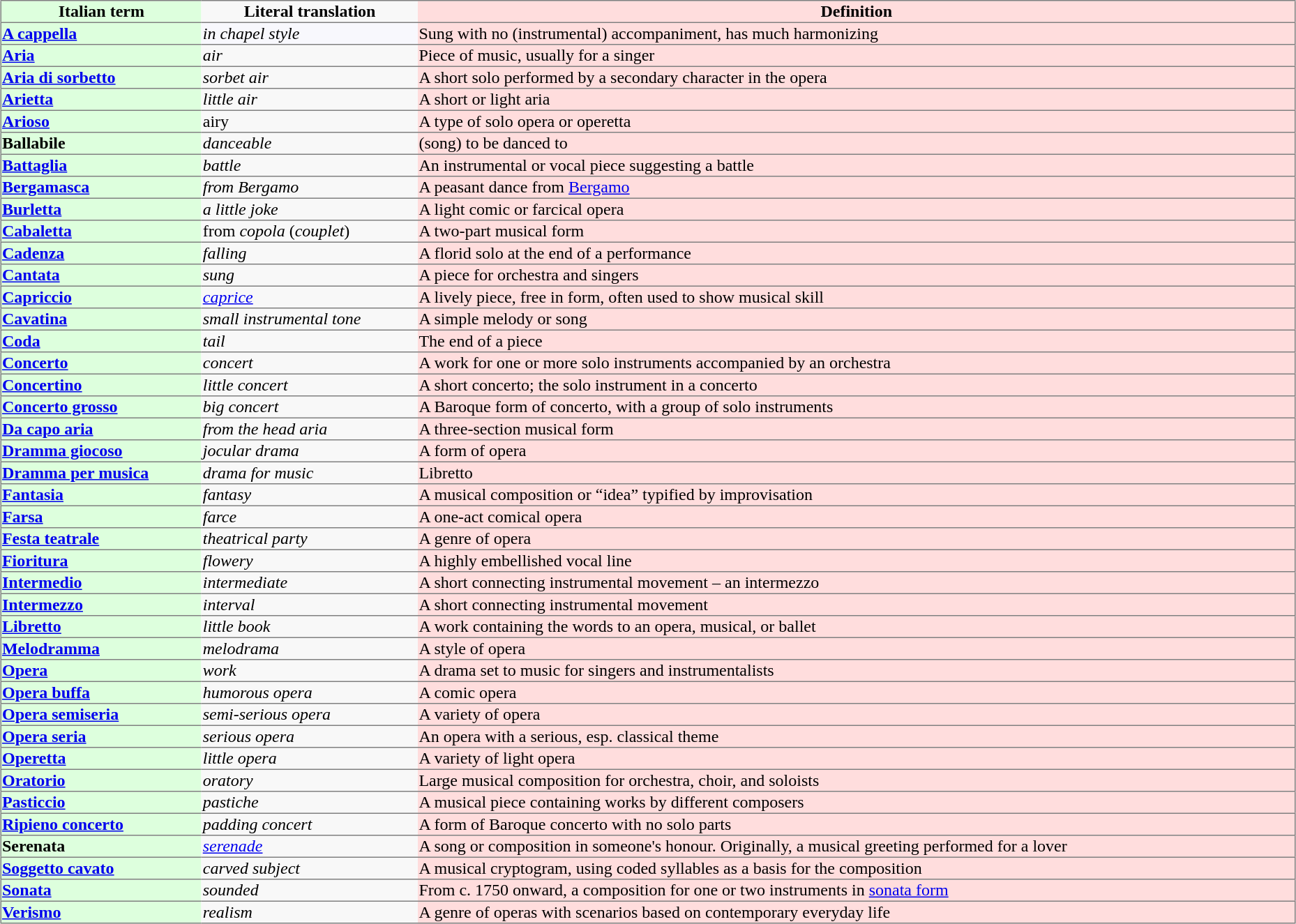<table border="1" rules="rows" align="center" width="98%">
<tr>
<th bgcolor="#ddffdd">Italian term</th>
<th bgcolor="#f8f8f8">Literal translation</th>
<th bgcolor="#ffdddd">Definition</th>
</tr>
<tr>
<td bgcolor="#ddffdd"><strong><a href='#'>A cappella</a></strong></td>
<td bgcolor="#f8f8fd"><em>in chapel style</em></td>
<td bgcolor="#ffdddd">Sung with no (instrumental) accompaniment, has much harmonizing</td>
</tr>
<tr>
<td bgcolor="#ddffdd"><strong><a href='#'>Aria</a></strong></td>
<td bgcolor="#f8f8f8"><em>air</em></td>
<td bgcolor="#ffdddd">Piece of music, usually for a singer</td>
</tr>
<tr>
<td bgcolor="#ddffdd"><strong><a href='#'>Aria di sorbetto</a></strong></td>
<td bgcolor="#f8f8f8"><em>sorbet air</em></td>
<td bgcolor="#ffdddd">A short solo performed by a secondary character in the opera</td>
</tr>
<tr>
<td bgcolor="#ddffdd"><strong><a href='#'>Arietta</a></strong></td>
<td bgcolor="#f8f8f8"><em>little air</em></td>
<td bgcolor="#ffdddd">A short or light aria</td>
</tr>
<tr>
<td bgcolor="#ddffdd"><strong><a href='#'>Arioso</a></strong></td>
<td bgcolor="#f8f8f8">airy</td>
<td bgcolor="#ffdddd">A type of solo opera or operetta</td>
</tr>
<tr>
<td bgcolor="#ddffdd"><strong>Ballabile</strong></td>
<td bgcolor="#f8f8f8"><em>danceable</em></td>
<td bgcolor="#ffdddd">(song) to be danced to</td>
</tr>
<tr>
<td bgcolor="#ddffdd"><strong><a href='#'>Battaglia</a></strong></td>
<td bgcolor="#f8f8f8"><em>battle</em></td>
<td bgcolor="#ffdddd">An instrumental or vocal piece suggesting a battle</td>
</tr>
<tr>
<td bgcolor="#ddffdd"><strong><a href='#'>Bergamasca</a></strong></td>
<td bgcolor="#f8f8f8"><em>from Bergamo</em></td>
<td bgcolor="#ffdddd">A peasant dance from <a href='#'>Bergamo</a></td>
</tr>
<tr>
<td bgcolor="#ddffdd"><strong><a href='#'>Burletta</a></strong></td>
<td bgcolor="#f8f8f8"><em>a little joke</em></td>
<td bgcolor="#ffdddd">A light comic or farcical opera</td>
</tr>
<tr>
<td bgcolor="#ddffdd"><strong><a href='#'>Cabaletta</a></strong></td>
<td bgcolor="#f8f8f8">from <em>copola</em> (<em>couplet</em>)</td>
<td bgcolor="#ffdddd">A two-part musical form</td>
</tr>
<tr>
<td bgcolor="#ddffdd"><strong><a href='#'>Cadenza</a></strong></td>
<td bgcolor="#f8f8f8"><em>falling</em></td>
<td bgcolor="#ffdddd">A florid solo at the end of a performance</td>
</tr>
<tr>
<td bgcolor="#ddffdd"><strong><a href='#'>Cantata</a></strong></td>
<td bgcolor="#f8f8f8"><em>sung</em></td>
<td bgcolor="#ffdddd">A piece for orchestra and singers</td>
</tr>
<tr>
<td bgcolor="#ddffdd"><strong><a href='#'>Capriccio</a></strong></td>
<td bgcolor="#f8f8f8"><em><a href='#'>caprice</a></em></td>
<td bgcolor="#ffdddd">A lively piece, free in form, often used to show musical skill</td>
</tr>
<tr>
<td bgcolor="#ddffdd"><strong><a href='#'>Cavatina</a></strong></td>
<td bgcolor="#f8f8f8"><em>small instrumental tone</em></td>
<td bgcolor="#ffdddd">A simple melody or song</td>
</tr>
<tr>
<td bgcolor="#ddffdd"><strong><a href='#'>Coda</a></strong></td>
<td bgcolor="#f8f8f8"><em>tail</em></td>
<td bgcolor="#ffdddd">The end of a piece</td>
</tr>
<tr>
<td bgcolor="#ddffdd"><strong><a href='#'>Concerto</a></strong></td>
<td bgcolor="#f8f8f8"><em>concert</em></td>
<td bgcolor="#ffdddd">A work for one or more solo instruments accompanied by an orchestra</td>
</tr>
<tr>
<td bgcolor="#ddffdd"><strong><a href='#'>Concertino</a></strong></td>
<td bgcolor="#f8f8f8"><em>little concert</em></td>
<td bgcolor="#ffdddd">A short concerto; the solo instrument in a concerto</td>
</tr>
<tr>
<td bgcolor="#ddffdd"><strong><a href='#'>Concerto grosso</a></strong></td>
<td bgcolor="#f8f8f8"><em>big concert</em></td>
<td bgcolor="#ffdddd">A Baroque form of concerto, with a group of solo instruments</td>
</tr>
<tr>
<td bgcolor="#ddffdd"><strong><a href='#'>Da capo aria</a></strong></td>
<td bgcolor="#f8f8f8"><em>from the head aria</em></td>
<td bgcolor="#ffdddd">A three-section musical form</td>
</tr>
<tr>
<td bgcolor="#ddffdd"><strong><a href='#'>Dramma giocoso</a></strong></td>
<td bgcolor="#f8f8f8"><em>jocular drama</em></td>
<td bgcolor="#ffdddd">A form of opera</td>
</tr>
<tr>
<td bgcolor="#ddffdd"><strong><a href='#'>Dramma per musica</a></strong></td>
<td bgcolor="#f8f8f8"><em>drama for music</em></td>
<td bgcolor="#ffdddd">Libretto</td>
</tr>
<tr>
<td bgcolor="#ddffdd"><strong><a href='#'>Fantasia</a></strong></td>
<td bgcolor="#f8f8f8"><em>fantasy</em></td>
<td bgcolor="#ffdddd">A musical composition or “idea” typified by improvisation</td>
</tr>
<tr>
<td bgcolor="#ddffdd"><strong><a href='#'>Farsa</a></strong></td>
<td bgcolor="#f8f8f8"><em>farce</em></td>
<td bgcolor="#ffdddd">A one-act comical opera</td>
</tr>
<tr>
<td bgcolor="#ddffdd"><strong><a href='#'>Festa teatrale</a></strong></td>
<td bgcolor="#f8f8f8"><em>theatrical party</em></td>
<td bgcolor="#ffdddd">A genre of opera</td>
</tr>
<tr>
<td bgcolor="#ddffdd"><strong><a href='#'>Fioritura</a></strong></td>
<td bgcolor="#f8f8f8"><em>flowery</em></td>
<td bgcolor="#ffdddd">A highly embellished vocal line</td>
</tr>
<tr>
<td bgcolor="#ddffdd"><strong><a href='#'>Intermedio</a></strong></td>
<td bgcolor="#f8f8f8"><em>intermediate</em></td>
<td bgcolor="#ffdddd">A short connecting instrumental movement – an intermezzo</td>
</tr>
<tr>
<td bgcolor="#ddffdd"><strong><a href='#'>Intermezzo</a></strong></td>
<td bgcolor="#f8f8f8"><em>interval</em></td>
<td bgcolor="#ffdddd">A short connecting instrumental movement</td>
</tr>
<tr>
<td bgcolor="#ddffdd"><strong><a href='#'>Libretto</a></strong></td>
<td bgcolor="#f8f8f8"><em>little book</em></td>
<td bgcolor="#ffdddd">A work containing the words to an opera, musical, or ballet</td>
</tr>
<tr>
<td bgcolor="#ddffdd"><strong><a href='#'>Melodramma</a></strong></td>
<td bgcolor="#f8f8f8"><em>melodrama</em></td>
<td bgcolor="#ffdddd">A style of opera</td>
</tr>
<tr>
<td bgcolor="#ddffdd"><strong><a href='#'>Opera</a></strong></td>
<td bgcolor="#f8f8f8"><em>work</em></td>
<td bgcolor="#ffdddd">A drama set to music for singers and instrumentalists</td>
</tr>
<tr>
<td bgcolor="#ddffdd"><strong><a href='#'>Opera buffa</a></strong></td>
<td bgcolor="#f8f8f8"><em>humorous opera</em></td>
<td bgcolor="#ffdddd">A comic opera</td>
</tr>
<tr>
<td bgcolor="#ddffdd"><strong><a href='#'>Opera semiseria</a></strong></td>
<td bgcolor="#f8f8f8"><em>semi-serious opera</em></td>
<td bgcolor="#ffdddd">A variety of opera</td>
</tr>
<tr>
<td bgcolor="#ddffdd"><strong><a href='#'>Opera seria</a></strong></td>
<td bgcolor="#f8f8f8"><em>serious opera</em></td>
<td bgcolor="#ffdddd">An opera with a serious, esp. classical theme</td>
</tr>
<tr>
<td bgcolor="#ddffdd"><strong><a href='#'>Operetta</a></strong></td>
<td bgcolor="#f8f8f8"><em>little opera</em></td>
<td bgcolor="#ffdddd">A variety of light opera</td>
</tr>
<tr>
<td bgcolor="#ddffdd"><strong><a href='#'>Oratorio</a></strong></td>
<td bgcolor="#f8f8f8"><em>oratory</em></td>
<td bgcolor="#ffdddd">Large musical composition for orchestra, choir, and soloists</td>
</tr>
<tr>
<td bgcolor="#ddffdd"><strong><a href='#'>Pasticcio</a></strong></td>
<td bgcolor="#f8f8f8"><em>pastiche</em></td>
<td bgcolor="#ffdddd">A musical piece containing works by different composers</td>
</tr>
<tr>
<td bgcolor="#ddffdd"><strong><a href='#'>Ripieno concerto</a></strong></td>
<td bgcolor="#f8f8f8"><em>padding concert</em></td>
<td bgcolor="#ffdddd">A form of Baroque concerto with no solo parts</td>
</tr>
<tr>
<td bgcolor="#ddffdd"><strong>Serenata</strong></td>
<td bgcolor="#f8f8f8"><em><a href='#'>serenade</a></em></td>
<td bgcolor="#ffdddd">A song or composition in someone's honour. Originally, a musical greeting performed for a lover</td>
</tr>
<tr>
<td bgcolor="#ddffdd"><strong><a href='#'>Soggetto cavato</a></strong></td>
<td bgcolor="#f8f8f8"><em>carved subject</em></td>
<td bgcolor="#ffdddd">A musical cryptogram, using coded syllables as a basis for the composition</td>
</tr>
<tr>
<td bgcolor="#ddffdd"><strong><a href='#'>Sonata</a></strong></td>
<td bgcolor="#f8f8f8"><em>sounded</em></td>
<td bgcolor="#ffdddd">From c. 1750 onward, a composition for one or two instruments in <a href='#'>sonata form</a></td>
</tr>
<tr>
<td bgcolor="#ddffdd"><strong><a href='#'>Verismo</a></strong></td>
<td bgcolor="#f8f8f8"><em>realism</em></td>
<td bgcolor="#ffdddd">A genre of operas with scenarios based on contemporary everyday life</td>
</tr>
</table>
